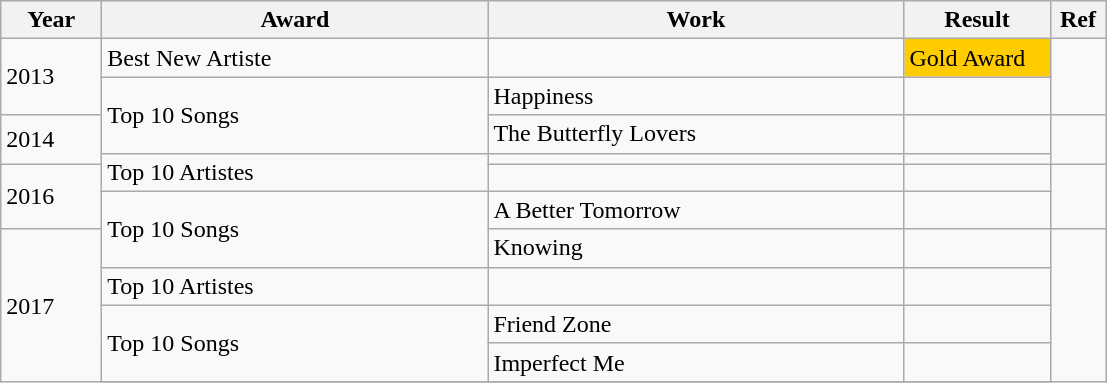<table class="wikitable">
<tr>
<th width=60>Year</th>
<th style="width:250px;">Award</th>
<th style="width:270px;">Work</th>
<th width="90">Result</th>
<th width="30">Ref</th>
</tr>
<tr>
<td rowspan="2">2013</td>
<td>Best New Artiste</td>
<td></td>
<td style="background:#fc0;"><div>Gold Award</div></td>
<td rowspan="2"></td>
</tr>
<tr>
<td rowspan="2">Top 10 Songs</td>
<td>Happiness</td>
<td></td>
</tr>
<tr>
<td rowspan="2">2014</td>
<td>The Butterfly Lovers</td>
<td></td>
<td rowspan="2"></td>
</tr>
<tr>
<td rowspan="2">Top 10 Artistes</td>
<td></td>
<td></td>
</tr>
<tr>
<td rowspan="2">2016</td>
<td></td>
<td></td>
<td rowspan="2"></td>
</tr>
<tr>
<td rowspan="2">Top 10 Songs</td>
<td>A Better Tomorrow</td>
<td></td>
</tr>
<tr>
<td rowspan="5">2017</td>
<td>Knowing</td>
<td></td>
<td rowspan="5"></td>
</tr>
<tr>
<td>Top 10 Artistes</td>
<td></td>
<td></td>
</tr>
<tr>
<td rowspan="2">Top 10 Songs</td>
<td>Friend Zone</td>
<td></td>
</tr>
<tr>
<td>Imperfect Me</td>
<td></td>
</tr>
<tr>
</tr>
</table>
